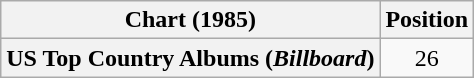<table class="wikitable plainrowheaders" style="text-align:center">
<tr>
<th scope="col">Chart (1985)</th>
<th scope="col">Position</th>
</tr>
<tr>
<th scope="row">US Top Country Albums (<em>Billboard</em>)</th>
<td>26</td>
</tr>
</table>
